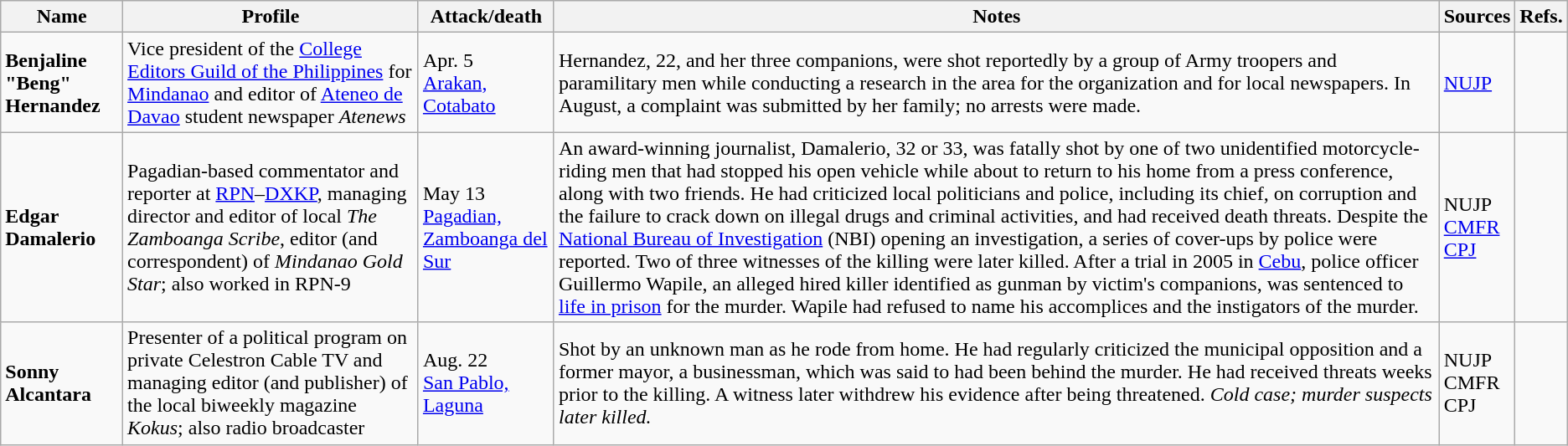<table class="wikitable">
<tr>
<th>Name</th>
<th>Profile</th>
<th>Attack/death</th>
<th>Notes</th>
<th>Sources</th>
<th>Refs.</th>
</tr>
<tr>
<td><strong>Benjaline "Beng" Hernandez</strong></td>
<td>Vice president of the <a href='#'>College Editors Guild of the Philippines</a> for <a href='#'>Mindanao</a> and editor of <a href='#'>Ateneo de Davao</a> student newspaper <em>Atenews</em><br></td>
<td>Apr. 5<br><a href='#'>Arakan, Cotabato</a></td>
<td>Hernandez, 22, and her three companions, were shot reportedly by a group of Army troopers and paramilitary men while conducting a research in the area for the organization and for local newspapers. In August, a complaint was submitted by her family; no arrests were made.</td>
<td><a href='#'>NUJP</a></td>
<td><br></td>
</tr>
<tr>
<td><strong>Edgar Damalerio</strong></td>
<td>Pagadian-based commentator and reporter at <a href='#'>RPN</a>–<a href='#'>DXKP</a>, managing director and editor of local <em>The Zamboanga Scribe</em>, editor (and correspondent) of <em>Mindanao Gold Star</em>; also worked in RPN-9</td>
<td>May 13<br><a href='#'>Pagadian, Zamboanga del Sur</a></td>
<td>An award-winning journalist, Damalerio, 32 or 33, was fatally shot by one of two unidentified motorcycle-riding men that had stopped his open vehicle while about to return to his home from a press conference, along with two friends. He had criticized local politicians and police, including its chief, on corruption and the failure to crack down on illegal drugs and criminal activities, and had received death threats. Despite the <a href='#'>National Bureau of Investigation</a> (NBI) opening an investigation, a series of cover-ups by police were reported. Two of three witnesses of the killing were later killed. After a trial in 2005 in <a href='#'>Cebu</a>, police officer Guillermo Wapile, an alleged hired killer identified as gunman by victim's companions, was sentenced to <a href='#'>life in prison</a> for the murder. Wapile had refused to name his accomplices and the instigators of the murder.<br></td>
<td>NUJP<br><a href='#'>CMFR</a><br><a href='#'>CPJ</a></td>
<td><br><br><br></td>
</tr>
<tr>
<td><strong>Sonny Alcantara</strong></td>
<td>Presenter of a political program on private Celestron Cable TV and managing editor (and publisher) of the local biweekly magazine <em>Kokus</em>; also radio broadcaster</td>
<td>Aug. 22<br><a href='#'>San Pablo, Laguna</a></td>
<td>Shot by an unknown man as he rode from home. He had regularly criticized the municipal opposition and a former mayor, a businessman, which was said to had been behind the murder. He had received threats weeks prior to the killing. A witness later withdrew his evidence after being threatened. <em>Cold case; murder suspects later killed.</em></td>
<td>NUJP<br>CMFR<br>CPJ</td>
<td><br></td>
</tr>
</table>
